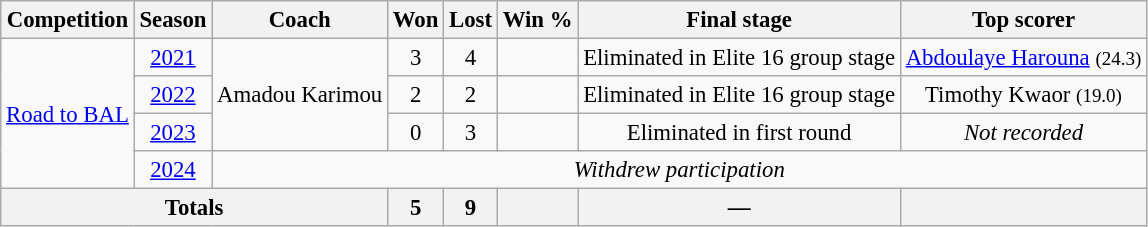<table class="wikitable" style="font-size: 95%; text-align:center;">
<tr>
<th>Competition</th>
<th>Season</th>
<th>Coach</th>
<th>Won</th>
<th>Lost</th>
<th>Win %</th>
<th>Final stage</th>
<th>Top scorer</th>
</tr>
<tr>
<td rowspan="4"><a href='#'>Road to BAL</a></td>
<td><a href='#'>2021</a></td>
<td rowspan="3">Amadou Karimou</td>
<td>3</td>
<td>4</td>
<td></td>
<td>Eliminated in Elite 16 group stage</td>
<td><a href='#'>Abdoulaye Harouna</a> <small>(24.3)</small></td>
</tr>
<tr>
<td><a href='#'>2022</a></td>
<td>2</td>
<td>2</td>
<td></td>
<td>Eliminated in Elite 16 group stage</td>
<td>Timothy Kwaor <small>(19.0)</small></td>
</tr>
<tr>
<td><a href='#'>2023</a></td>
<td>0</td>
<td>3</td>
<td></td>
<td>Eliminated in first round</td>
<td><em>Not recorded</em></td>
</tr>
<tr>
<td><a href='#'>2024</a></td>
<td colspan="6"><em>Withdrew participation</em></td>
</tr>
<tr>
<th colspan="3">Totals</th>
<th>5</th>
<th>9</th>
<th></th>
<th>—</th>
<th></th>
</tr>
</table>
